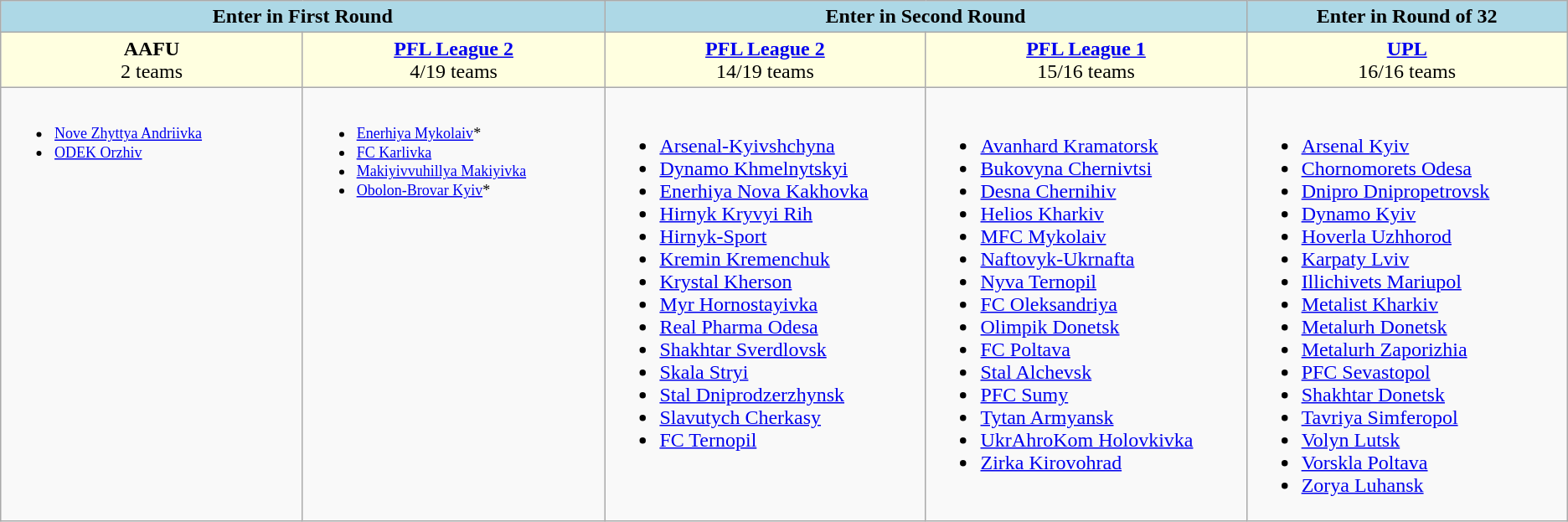<table class="wikitable">
<tr style="vertical-align:top; background:lightblue; text-align:center;">
<td colspan="2" style="width:32%;"><strong>Enter in First Round</strong></td>
<td colspan="2" style="width:34%;"><strong>Enter in Second Round</strong></td>
<td colspan="1" style="width:17%;"><strong>Enter in Round of 32</strong></td>
</tr>
<tr style="vertical-align:top; background:lightyellow;">
<td style="text-align:center; width:16%;"><strong>AAFU</strong><br>2 teams</td>
<td style="text-align:center; width:16%;"><strong><a href='#'>PFL League 2</a></strong><br>4/19 teams</td>
<td style="text-align:center; width:17%;"><strong><a href='#'>PFL League 2</a></strong><br>14/19 teams</td>
<td style="text-align:center; width:17%;"><strong><a href='#'>PFL League 1</a></strong><br>15/16 teams</td>
<td style="text-align:center; width:17%;"><strong><a href='#'>UPL</a></strong><br> 16/16 teams</td>
</tr>
<tr valign="top">
<td style="font-size: 75%;"><br><ul><li><a href='#'>Nove Zhyttya Andriivka</a></li><li><a href='#'>ODEK Orzhiv</a></li></ul></td>
<td style="font-size: 75%;"><br><ul><li><a href='#'>Enerhiya Mykolaiv</a>*</li><li><a href='#'>FC Karlivka</a></li><li><a href='#'>Makiyivvuhillya Makiyivka</a></li><li><a href='#'>Obolon-Brovar Kyiv</a>*</li></ul></td>
<td><br><ul><li><a href='#'>Arsenal-Kyivshchyna</a></li><li><a href='#'>Dynamo Khmelnytskyi</a></li><li><a href='#'>Enerhiya Nova Kakhovka</a></li><li><a href='#'>Hirnyk Kryvyi Rih</a></li><li><a href='#'>Hirnyk-Sport</a></li><li><a href='#'>Kremin Kremenchuk</a></li><li><a href='#'>Krystal Kherson</a></li><li><a href='#'>Myr Hornostayivka</a></li><li><a href='#'>Real Pharma Odesa</a></li><li><a href='#'>Shakhtar Sverdlovsk</a></li><li><a href='#'>Skala Stryi</a></li><li><a href='#'>Stal Dniprodzerzhynsk</a></li><li><a href='#'>Slavutych Cherkasy</a></li><li><a href='#'>FC Ternopil</a></li></ul></td>
<td><br><ul><li><a href='#'>Avanhard Kramatorsk</a></li><li><a href='#'>Bukovyna Chernivtsi</a></li><li><a href='#'>Desna Chernihiv</a></li><li><a href='#'>Helios Kharkiv</a></li><li><a href='#'>MFC Mykolaiv</a></li><li><a href='#'>Naftovyk-Ukrnafta</a></li><li><a href='#'>Nyva Ternopil</a></li><li><a href='#'>FC Oleksandriya</a></li><li><a href='#'>Olimpik Donetsk</a></li><li><a href='#'>FC Poltava</a></li><li><a href='#'>Stal Alchevsk</a></li><li><a href='#'>PFC Sumy</a></li><li><a href='#'>Tytan Armyansk</a></li><li><a href='#'>UkrAhroKom Holovkivka</a></li><li><a href='#'>Zirka Kirovohrad</a></li></ul></td>
<td><br><ul><li><a href='#'>Arsenal Kyiv</a></li><li><a href='#'>Chornomorets Odesa</a></li><li><a href='#'>Dnipro Dnipropetrovsk</a></li><li><a href='#'>Dynamo Kyiv</a></li><li><a href='#'>Hoverla Uzhhorod</a></li><li><a href='#'>Karpaty Lviv</a></li><li><a href='#'>Illichivets Mariupol</a></li><li><a href='#'>Metalist Kharkiv</a></li><li><a href='#'>Metalurh Donetsk</a></li><li><a href='#'>Metalurh Zaporizhia</a></li><li><a href='#'>PFC Sevastopol</a></li><li><a href='#'>Shakhtar Donetsk</a></li><li><a href='#'>Tavriya Simferopol</a></li><li><a href='#'>Volyn Lutsk</a></li><li><a href='#'>Vorskla Poltava</a></li><li><a href='#'>Zorya Luhansk</a></li></ul></td>
</tr>
</table>
